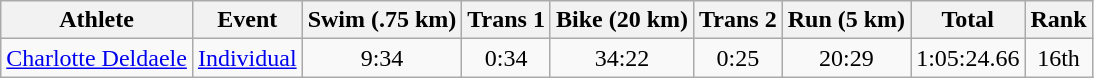<table class="wikitable" border="1">
<tr>
<th>Athlete</th>
<th>Event</th>
<th>Swim (.75 km)</th>
<th>Trans 1</th>
<th>Bike (20 km)</th>
<th>Trans 2</th>
<th>Run (5 km)</th>
<th>Total</th>
<th>Rank</th>
</tr>
<tr>
<td><a href='#'>Charlotte Deldaele</a></td>
<td><a href='#'>Individual</a></td>
<td align=center>9:34</td>
<td align=center>0:34</td>
<td align=center>34:22</td>
<td align=center>0:25</td>
<td align=center>20:29</td>
<td align=center>1:05:24.66</td>
<td align=center>16th</td>
</tr>
</table>
